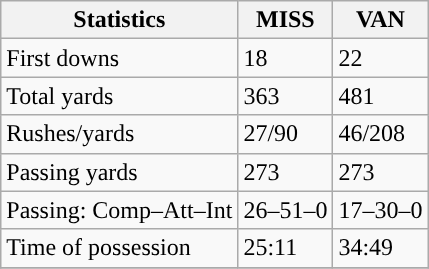<table class="wikitable" style="float: left;">
<tr>
<th>Statistics</th>
<th>MISS</th>
<th>VAN</th>
</tr>
<tr>
<td>First downs</td>
<td>18</td>
<td>22</td>
</tr>
<tr>
<td>Total yards</td>
<td>363</td>
<td>481</td>
</tr>
<tr>
<td>Rushes/yards</td>
<td>27/90</td>
<td>46/208</td>
</tr>
<tr>
<td>Passing yards</td>
<td>273</td>
<td>273</td>
</tr>
<tr>
<td>Passing: Comp–Att–Int</td>
<td>26–51–0</td>
<td>17–30–0</td>
</tr>
<tr>
<td>Time of possession</td>
<td>25:11</td>
<td>34:49</td>
</tr>
<tr>
</tr>
</table>
